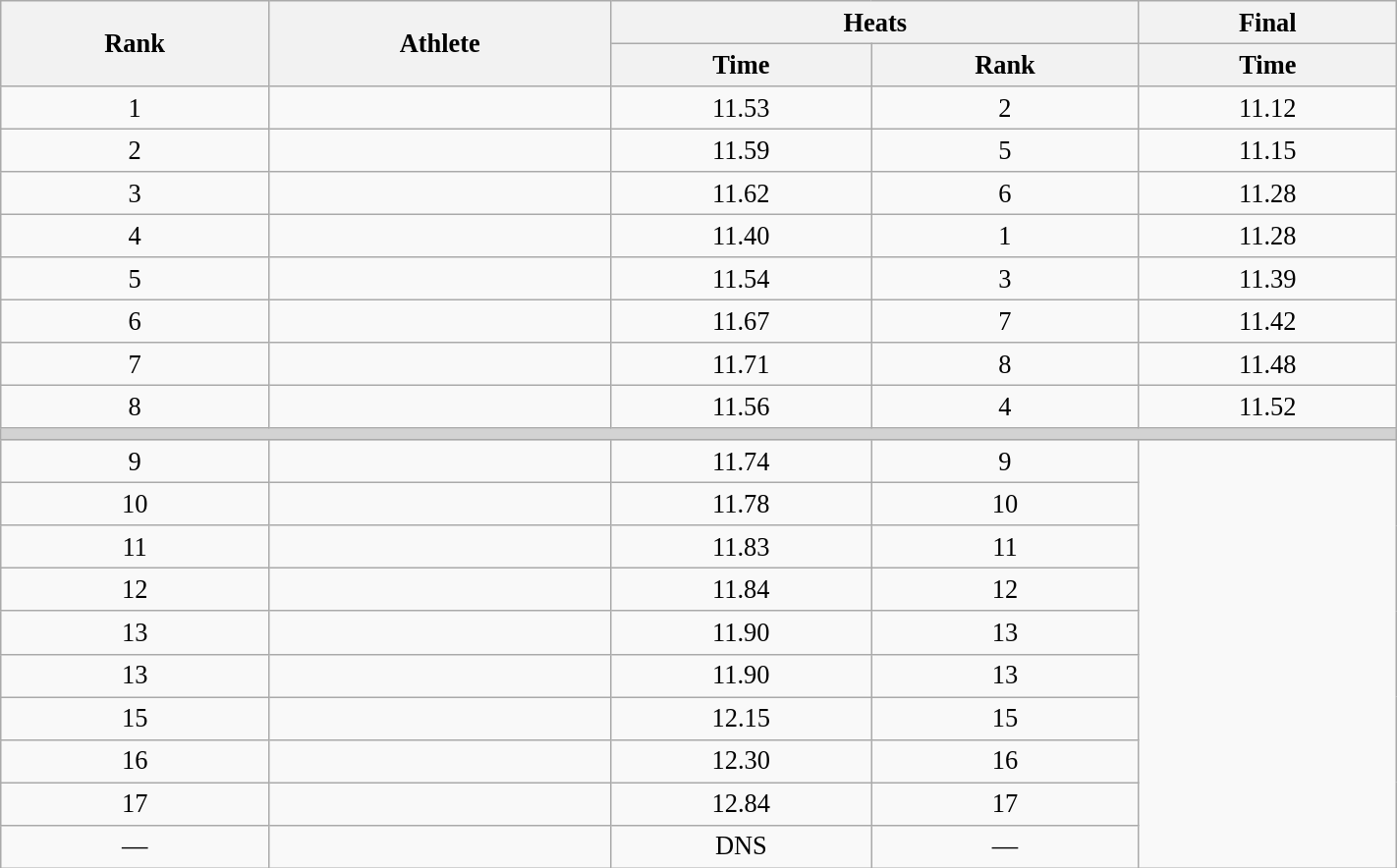<table class="wikitable" style=" text-align:center; font-size:110%;" width="75%">
<tr>
<th rowspan="2">Rank</th>
<th rowspan="2">Athlete</th>
<th colspan="2">Heats</th>
<th>Final</th>
</tr>
<tr>
<th>Time</th>
<th>Rank</th>
<th>Time</th>
</tr>
<tr>
<td>1</td>
<td align=left></td>
<td>11.53</td>
<td>2</td>
<td>11.12</td>
</tr>
<tr>
<td>2</td>
<td align=left></td>
<td>11.59</td>
<td>5</td>
<td>11.15</td>
</tr>
<tr>
<td>3</td>
<td align=left></td>
<td>11.62</td>
<td>6</td>
<td>11.28</td>
</tr>
<tr>
<td>4</td>
<td align=left></td>
<td>11.40</td>
<td>1</td>
<td>11.28</td>
</tr>
<tr>
<td>5</td>
<td align=left></td>
<td>11.54</td>
<td>3</td>
<td>11.39</td>
</tr>
<tr>
<td>6</td>
<td align=left></td>
<td>11.67</td>
<td>7</td>
<td>11.42</td>
</tr>
<tr>
<td>7</td>
<td align=left></td>
<td>11.71</td>
<td>8</td>
<td>11.48</td>
</tr>
<tr>
<td>8</td>
<td align=left></td>
<td>11.56</td>
<td>4</td>
<td>11.52</td>
</tr>
<tr>
<td colspan=5 bgcolor=lightgray></td>
</tr>
<tr>
<td>9</td>
<td align=left></td>
<td>11.74</td>
<td>9</td>
</tr>
<tr>
<td>10</td>
<td align=left></td>
<td>11.78</td>
<td>10</td>
</tr>
<tr>
<td>11</td>
<td align=left></td>
<td>11.83</td>
<td>11</td>
</tr>
<tr>
<td>12</td>
<td align=left></td>
<td>11.84</td>
<td>12</td>
</tr>
<tr>
<td>13</td>
<td align=left></td>
<td>11.90</td>
<td>13</td>
</tr>
<tr>
<td>13</td>
<td align=left></td>
<td>11.90</td>
<td>13</td>
</tr>
<tr>
<td>15</td>
<td align=left></td>
<td>12.15</td>
<td>15</td>
</tr>
<tr>
<td>16</td>
<td align=left></td>
<td>12.30</td>
<td>16</td>
</tr>
<tr>
<td>17</td>
<td align=left></td>
<td>12.84</td>
<td>17</td>
</tr>
<tr>
<td>—</td>
<td align=left></td>
<td>DNS</td>
<td>—</td>
</tr>
</table>
